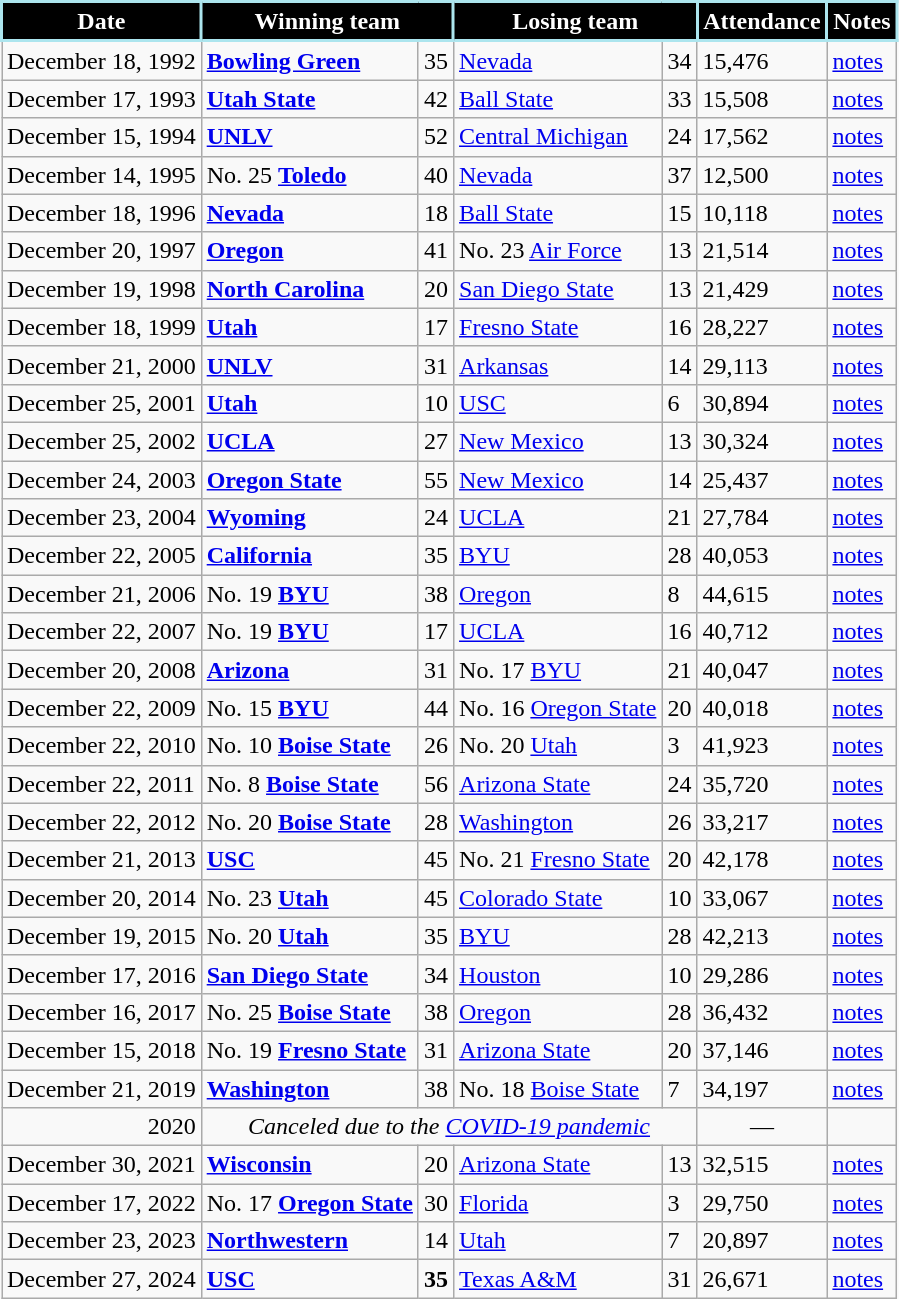<table class="wikitable">
<tr>
<th style="background:#000000; color:#FFFFFF; border: 2px solid #ACE5EE;">Date</th>
<th style="background:#000000; color:#FFFFFF; border: 2px solid #ACE5EE;" colspan=2>Winning team</th>
<th style="background:#000000; color:#FFFFFF; border: 2px solid #ACE5EE;" colspan=2>Losing team</th>
<th style="background:#000000; color:#FFFFFF; border: 2px solid #ACE5EE;">Attendance</th>
<th style="background:#000000; color:#FFFFFF; border: 2px solid #ACE5EE;">Notes</th>
</tr>
<tr>
<td>December 18, 1992</td>
<td><strong><a href='#'>Bowling Green</a></strong></td>
<td>35</td>
<td><a href='#'>Nevada</a></td>
<td>34</td>
<td>15,476</td>
<td><a href='#'>notes</a></td>
</tr>
<tr>
<td>December 17, 1993</td>
<td><strong><a href='#'>Utah State</a></strong></td>
<td>42</td>
<td><a href='#'>Ball State</a></td>
<td>33</td>
<td>15,508</td>
<td><a href='#'>notes</a></td>
</tr>
<tr>
<td>December 15, 1994</td>
<td><strong><a href='#'>UNLV</a></strong></td>
<td>52</td>
<td><a href='#'>Central Michigan</a></td>
<td>24</td>
<td>17,562</td>
<td><a href='#'>notes</a></td>
</tr>
<tr>
<td>December 14, 1995</td>
<td>No. 25 <strong><a href='#'>Toledo</a></strong></td>
<td>40</td>
<td><a href='#'>Nevada</a></td>
<td>37 </td>
<td>12,500</td>
<td><a href='#'>notes</a></td>
</tr>
<tr>
<td>December 18, 1996</td>
<td><strong><a href='#'>Nevada</a></strong></td>
<td>18</td>
<td><a href='#'>Ball State</a></td>
<td>15</td>
<td>10,118</td>
<td><a href='#'>notes</a></td>
</tr>
<tr>
<td>December 20, 1997</td>
<td><strong><a href='#'>Oregon</a></strong></td>
<td>41</td>
<td>No. 23 <a href='#'>Air Force</a></td>
<td>13</td>
<td>21,514</td>
<td><a href='#'>notes</a></td>
</tr>
<tr>
<td>December 19, 1998</td>
<td><strong><a href='#'>North Carolina</a></strong></td>
<td>20</td>
<td><a href='#'>San Diego State</a></td>
<td>13</td>
<td>21,429</td>
<td><a href='#'>notes</a></td>
</tr>
<tr>
<td>December 18, 1999</td>
<td><strong><a href='#'>Utah</a></strong></td>
<td>17</td>
<td><a href='#'>Fresno State</a></td>
<td>16</td>
<td>28,227</td>
<td><a href='#'>notes</a></td>
</tr>
<tr>
<td>December 21, 2000</td>
<td><strong><a href='#'>UNLV</a></strong></td>
<td>31</td>
<td><a href='#'>Arkansas</a></td>
<td>14</td>
<td>29,113</td>
<td><a href='#'>notes</a></td>
</tr>
<tr>
<td>December 25, 2001</td>
<td><strong><a href='#'>Utah</a></strong></td>
<td>10</td>
<td><a href='#'>USC</a></td>
<td>6</td>
<td>30,894</td>
<td><a href='#'>notes</a></td>
</tr>
<tr>
<td>December 25, 2002</td>
<td><strong><a href='#'>UCLA</a></strong></td>
<td>27</td>
<td><a href='#'>New Mexico</a></td>
<td>13</td>
<td>30,324</td>
<td><a href='#'>notes</a></td>
</tr>
<tr>
<td>December 24, 2003</td>
<td><strong><a href='#'>Oregon State</a></strong></td>
<td>55</td>
<td><a href='#'>New Mexico</a></td>
<td>14</td>
<td>25,437</td>
<td><a href='#'>notes</a></td>
</tr>
<tr>
<td>December 23, 2004</td>
<td><strong><a href='#'>Wyoming</a></strong></td>
<td>24</td>
<td><a href='#'>UCLA</a></td>
<td>21</td>
<td>27,784</td>
<td><a href='#'>notes</a></td>
</tr>
<tr>
<td>December 22, 2005</td>
<td><strong><a href='#'>California</a></strong></td>
<td>35</td>
<td><a href='#'>BYU</a></td>
<td>28</td>
<td>40,053</td>
<td><a href='#'>notes</a></td>
</tr>
<tr>
<td>December 21, 2006</td>
<td>No. 19 <strong><a href='#'>BYU</a></strong></td>
<td>38</td>
<td><a href='#'>Oregon</a></td>
<td>8</td>
<td>44,615</td>
<td><a href='#'>notes</a></td>
</tr>
<tr>
<td>December 22, 2007</td>
<td>No. 19 <strong><a href='#'>BYU</a></strong></td>
<td>17</td>
<td><a href='#'>UCLA</a></td>
<td>16</td>
<td>40,712</td>
<td><a href='#'>notes</a></td>
</tr>
<tr>
<td>December 20, 2008</td>
<td><strong><a href='#'>Arizona</a></strong></td>
<td>31</td>
<td>No. 17 <a href='#'>BYU</a></td>
<td>21</td>
<td>40,047</td>
<td><a href='#'>notes</a></td>
</tr>
<tr>
<td>December 22, 2009</td>
<td>No. 15 <strong><a href='#'>BYU</a></strong></td>
<td>44</td>
<td>No. 16 <a href='#'>Oregon State</a></td>
<td>20</td>
<td>40,018</td>
<td><a href='#'>notes</a></td>
</tr>
<tr>
<td>December 22, 2010</td>
<td>No. 10 <strong><a href='#'>Boise State</a></strong></td>
<td>26</td>
<td>No. 20 <a href='#'>Utah</a></td>
<td>3</td>
<td>41,923</td>
<td><a href='#'>notes</a></td>
</tr>
<tr>
<td>December 22, 2011</td>
<td>No. 8 <strong><a href='#'>Boise State</a></strong></td>
<td>56</td>
<td><a href='#'>Arizona State</a></td>
<td>24</td>
<td>35,720</td>
<td><a href='#'>notes</a></td>
</tr>
<tr>
<td>December 22, 2012</td>
<td>No. 20 <strong><a href='#'>Boise State</a></strong></td>
<td>28</td>
<td><a href='#'>Washington</a></td>
<td>26</td>
<td>33,217</td>
<td><a href='#'>notes</a></td>
</tr>
<tr>
<td>December 21, 2013</td>
<td><strong><a href='#'>USC</a></strong></td>
<td>45</td>
<td>No. 21 <a href='#'>Fresno State</a></td>
<td>20</td>
<td>42,178</td>
<td><a href='#'>notes</a></td>
</tr>
<tr>
<td>December 20, 2014</td>
<td>No. 23 <strong><a href='#'>Utah</a></strong></td>
<td>45</td>
<td><a href='#'>Colorado State</a></td>
<td>10</td>
<td>33,067</td>
<td><a href='#'>notes</a></td>
</tr>
<tr>
<td>December 19, 2015</td>
<td>No. 20 <strong><a href='#'>Utah</a></strong></td>
<td>35</td>
<td><a href='#'>BYU</a></td>
<td>28</td>
<td>42,213</td>
<td><a href='#'>notes</a></td>
</tr>
<tr>
<td>December 17, 2016</td>
<td><strong><a href='#'>San Diego State</a></strong></td>
<td>34</td>
<td><a href='#'>Houston</a></td>
<td>10</td>
<td>29,286</td>
<td><a href='#'>notes</a></td>
</tr>
<tr>
<td>December 16, 2017</td>
<td>No. 25 <strong><a href='#'>Boise State</a></strong></td>
<td>38</td>
<td><a href='#'>Oregon</a></td>
<td>28</td>
<td>36,432</td>
<td><a href='#'>notes</a></td>
</tr>
<tr>
<td>December 15, 2018</td>
<td>No. 19 <strong><a href='#'>Fresno State</a></strong></td>
<td>31</td>
<td><a href='#'>Arizona State</a></td>
<td>20</td>
<td>37,146</td>
<td><a href='#'>notes</a></td>
</tr>
<tr>
<td>December 21, 2019</td>
<td><strong><a href='#'>Washington</a></strong></td>
<td>38</td>
<td>No. 18 <a href='#'>Boise State</a></td>
<td>7</td>
<td>34,197</td>
<td><a href='#'>notes</a></td>
</tr>
<tr>
<td align=right>2020</td>
<td colspan=4 style="text-align:center"><em>Canceled due to the <a href='#'>COVID-19 pandemic</a></em></td>
<td align=center>—</td>
<td></td>
</tr>
<tr>
<td>December 30, 2021</td>
<td><strong><a href='#'>Wisconsin</a></strong></td>
<td>20</td>
<td><a href='#'>Arizona State</a></td>
<td>13</td>
<td>32,515</td>
<td><a href='#'>notes</a></td>
</tr>
<tr>
<td>December 17, 2022</td>
<td>No. 17 <strong><a href='#'>Oregon State</a></strong></td>
<td>30</td>
<td><a href='#'>Florida</a></td>
<td>3</td>
<td>29,750</td>
<td><a href='#'>notes</a></td>
</tr>
<tr>
<td>December 23, 2023</td>
<td><strong><a href='#'>Northwestern</a></strong></td>
<td>14</td>
<td><a href='#'>Utah</a></td>
<td>7</td>
<td>20,897</td>
<td><a href='#'>notes</a></td>
</tr>
<tr>
<td>December 27, 2024</td>
<td><strong><a href='#'>USC</a></strong></td>
<td><strong>35</strong></td>
<td><a href='#'>Texas A&M</a></td>
<td>31</td>
<td>26,671</td>
<td><a href='#'>notes</a></td>
</tr>
</table>
